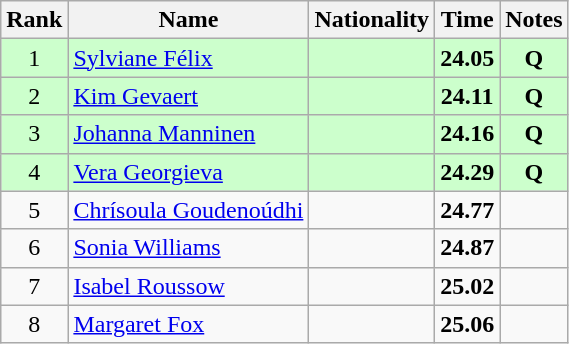<table class="wikitable sortable" style="text-align:center">
<tr>
<th>Rank</th>
<th>Name</th>
<th>Nationality</th>
<th>Time</th>
<th>Notes</th>
</tr>
<tr bgcolor=ccffcc>
<td>1</td>
<td align=left><a href='#'>Sylviane Félix</a></td>
<td align=left></td>
<td><strong>24.05</strong></td>
<td><strong>Q</strong></td>
</tr>
<tr bgcolor=ccffcc>
<td>2</td>
<td align=left><a href='#'>Kim Gevaert</a></td>
<td align=left></td>
<td><strong>24.11</strong></td>
<td><strong>Q</strong></td>
</tr>
<tr bgcolor=ccffcc>
<td>3</td>
<td align=left><a href='#'>Johanna Manninen</a></td>
<td align=left></td>
<td><strong>24.16</strong></td>
<td><strong>Q</strong></td>
</tr>
<tr bgcolor=ccffcc>
<td>4</td>
<td align=left><a href='#'>Vera Georgieva</a></td>
<td align=left></td>
<td><strong>24.29</strong></td>
<td><strong>Q</strong></td>
</tr>
<tr>
<td>5</td>
<td align=left><a href='#'>Chrísoula Goudenoúdhi</a></td>
<td align=left></td>
<td><strong>24.77</strong></td>
<td></td>
</tr>
<tr>
<td>6</td>
<td align=left><a href='#'>Sonia Williams</a></td>
<td align=left></td>
<td><strong>24.87</strong></td>
<td></td>
</tr>
<tr>
<td>7</td>
<td align=left><a href='#'>Isabel Roussow</a></td>
<td align=left></td>
<td><strong>25.02</strong></td>
<td></td>
</tr>
<tr>
<td>8</td>
<td align=left><a href='#'>Margaret Fox</a></td>
<td align=left></td>
<td><strong>25.06</strong></td>
<td></td>
</tr>
</table>
